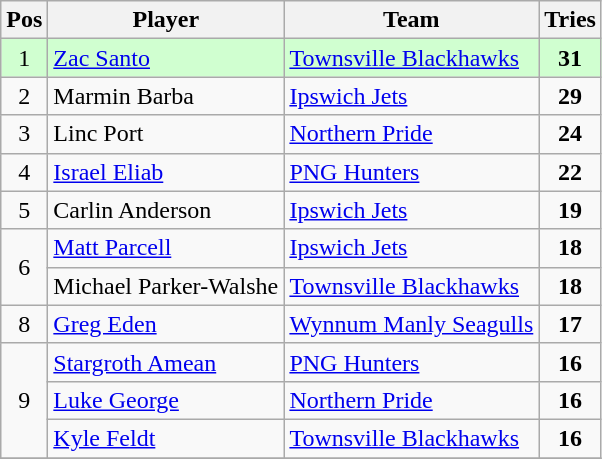<table class="wikitable" style="text-align: center;">
<tr>
<th>Pos</th>
<th width=150>Player</th>
<th>Team</th>
<th>Tries</th>
</tr>
<tr bgcolor="#d0ffd0">
<td rowspan = 1>1</td>
<td align="left"><a href='#'>Zac Santo</a></td>
<td align="left"> <a href='#'>Townsville Blackhawks</a></td>
<td><strong>31</strong></td>
</tr>
<tr>
<td rowspan = 1>2</td>
<td align="left">Marmin Barba</td>
<td align="left"> <a href='#'>Ipswich Jets</a></td>
<td><strong>29</strong></td>
</tr>
<tr>
<td rowspan = 1>3</td>
<td align="left">Linc Port</td>
<td align="left"> <a href='#'>Northern Pride</a></td>
<td><strong>24</strong></td>
</tr>
<tr>
<td rowspan = 1>4</td>
<td align="left"><a href='#'>Israel Eliab</a></td>
<td align="left"> <a href='#'>PNG Hunters</a></td>
<td><strong>22</strong></td>
</tr>
<tr>
<td rowspan = 1>5</td>
<td align="left">Carlin Anderson</td>
<td align="left"> <a href='#'>Ipswich Jets</a></td>
<td><strong>19</strong></td>
</tr>
<tr>
<td rowspan = 2>6</td>
<td align="left"><a href='#'>Matt Parcell</a></td>
<td align="left"> <a href='#'>Ipswich Jets</a></td>
<td><strong>18</strong></td>
</tr>
<tr>
<td align="left">Michael Parker-Walshe</td>
<td align="left"> <a href='#'>Townsville Blackhawks</a></td>
<td><strong>18</strong></td>
</tr>
<tr>
<td rowspan = 1>8</td>
<td align="left"><a href='#'>Greg Eden</a></td>
<td align="left"> <a href='#'>Wynnum Manly Seagulls</a></td>
<td><strong>17</strong></td>
</tr>
<tr>
<td rowspan = 3>9</td>
<td align="left"><a href='#'>Stargroth Amean</a></td>
<td align="left"> <a href='#'>PNG Hunters</a></td>
<td><strong>16</strong></td>
</tr>
<tr>
<td align="left"><a href='#'>Luke George</a></td>
<td align="left"> <a href='#'>Northern Pride</a></td>
<td><strong>16</strong></td>
</tr>
<tr>
<td align="left"><a href='#'>Kyle Feldt</a></td>
<td align="left"> <a href='#'>Townsville Blackhawks</a></td>
<td><strong>16</strong></td>
</tr>
<tr>
</tr>
</table>
